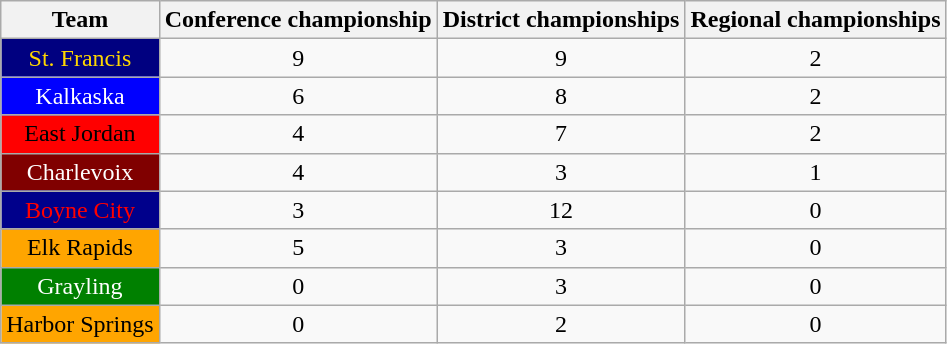<table class="wikitable sortable" style="text-align:center">
<tr>
<th>Team</th>
<th>Conference championship</th>
<th>District championships</th>
<th>Regional championships</th>
</tr>
<tr>
<td !align=center style="background:navy;color:gold">St. Francis</td>
<td>9</td>
<td>9 <br></td>
<td>2 <br></td>
</tr>
<tr>
<td !align=center style="background:blue;color:white">Kalkaska</td>
<td>6</td>
<td>8 <br></td>
<td>2 <br></td>
</tr>
<tr>
<td !align=center style="background:red;color:black">East Jordan</td>
<td>4</td>
<td>7 <br></td>
<td>2 <br></td>
</tr>
<tr>
<td !align=center style="background:maroon;color:white">Charlevoix</td>
<td>4</td>
<td>3 <br></td>
<td>1 <br></td>
</tr>
<tr>
<td !align=center style="background:darkblue;color:red">Boyne City</td>
<td>3</td>
<td>12 <br></td>
<td>0</td>
</tr>
<tr>
<td !align=center style="background:orange;color:black">Elk Rapids</td>
<td>5</td>
<td>3 <br></td>
<td>0</td>
</tr>
<tr>
<td !align=center style="background:green;color:white">Grayling</td>
<td>0</td>
<td>3 <br></td>
<td>0</td>
</tr>
<tr>
<td !align=center style="background:orange;color:black">Harbor Springs</td>
<td>0</td>
<td>2 <br></td>
<td>0</td>
</tr>
</table>
